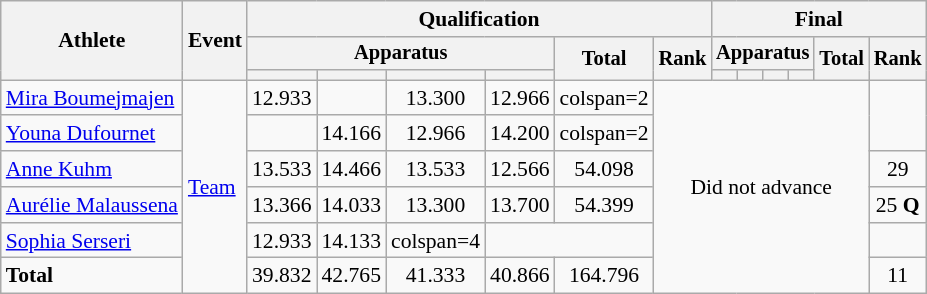<table class="wikitable" style="font-size:90%">
<tr>
<th rowspan=3>Athlete</th>
<th rowspan=3>Event</th>
<th colspan=6>Qualification</th>
<th colspan=6>Final</th>
</tr>
<tr style="font-size:95%">
<th colspan=4>Apparatus</th>
<th rowspan=2>Total</th>
<th rowspan=2>Rank</th>
<th colspan=4>Apparatus</th>
<th rowspan=2>Total</th>
<th rowspan=2>Rank</th>
</tr>
<tr style="font-size:95%">
<th></th>
<th></th>
<th></th>
<th></th>
<th></th>
<th></th>
<th></th>
<th></th>
</tr>
<tr align=center>
<td align=left><a href='#'>Mira Boumejmajen</a></td>
<td align=left rowspan=6><a href='#'>Team</a></td>
<td>12.933</td>
<td></td>
<td>13.300</td>
<td>12.966</td>
<td>colspan=2 </td>
<td rowspan=6 colspan=6>Did not advance</td>
</tr>
<tr align=center>
<td align=left><a href='#'>Youna Dufournet</a></td>
<td></td>
<td>14.166</td>
<td>12.966</td>
<td>14.200</td>
<td>colspan=2 </td>
</tr>
<tr align=center>
<td align=left><a href='#'>Anne Kuhm</a></td>
<td>13.533</td>
<td>14.466</td>
<td>13.533</td>
<td>12.566</td>
<td>54.098</td>
<td>29</td>
</tr>
<tr align=center>
<td align=left><a href='#'>Aurélie Malaussena</a></td>
<td>13.366</td>
<td>14.033</td>
<td>13.300</td>
<td>13.700</td>
<td>54.399</td>
<td>25 <strong>Q</strong></td>
</tr>
<tr align=center>
<td align=left><a href='#'>Sophia Serseri</a></td>
<td>12.933</td>
<td>14.133</td>
<td>colspan=4 </td>
</tr>
<tr align=center>
<td align=left><strong>Total</strong></td>
<td>39.832</td>
<td>42.765</td>
<td>41.333</td>
<td>40.866</td>
<td>164.796</td>
<td>11</td>
</tr>
</table>
